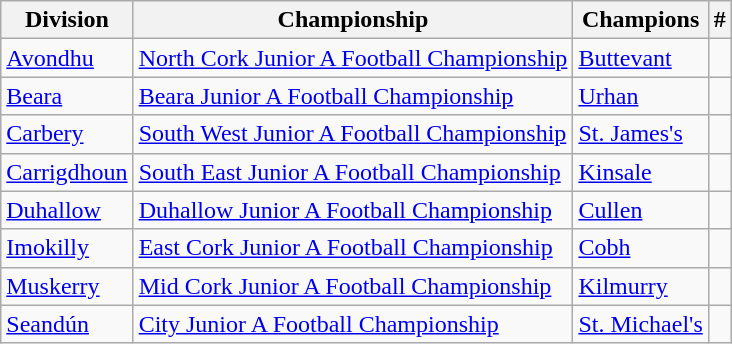<table class="wikitable">
<tr>
<th>Division</th>
<th>Championship</th>
<th>Champions</th>
<th>#</th>
</tr>
<tr>
<td><a href='#'>Avondhu</a></td>
<td><a href='#'>North Cork Junior A Football Championship</a></td>
<td><a href='#'>Buttevant</a></td>
<td></td>
</tr>
<tr>
<td><a href='#'>Beara</a></td>
<td><a href='#'>Beara Junior A Football Championship</a></td>
<td><a href='#'>Urhan</a></td>
<td></td>
</tr>
<tr>
<td><a href='#'>Carbery</a></td>
<td><a href='#'>South West Junior A Football Championship</a></td>
<td><a href='#'>St. James's</a></td>
<td></td>
</tr>
<tr>
<td><a href='#'>Carrigdhoun</a></td>
<td><a href='#'>South East Junior A Football Championship</a></td>
<td><a href='#'>Kinsale</a></td>
<td></td>
</tr>
<tr>
<td><a href='#'>Duhallow</a></td>
<td><a href='#'>Duhallow Junior A Football Championship</a></td>
<td><a href='#'>Cullen</a></td>
<td></td>
</tr>
<tr>
<td><a href='#'>Imokilly</a></td>
<td><a href='#'>East Cork Junior A Football Championship</a></td>
<td><a href='#'>Cobh</a></td>
<td></td>
</tr>
<tr>
<td><a href='#'>Muskerry</a></td>
<td><a href='#'>Mid Cork Junior A Football Championship</a></td>
<td><a href='#'>Kilmurry</a></td>
<td></td>
</tr>
<tr>
<td><a href='#'>Seandún</a></td>
<td><a href='#'>City Junior A Football Championship</a></td>
<td><a href='#'>St. Michael's</a></td>
<td></td>
</tr>
</table>
